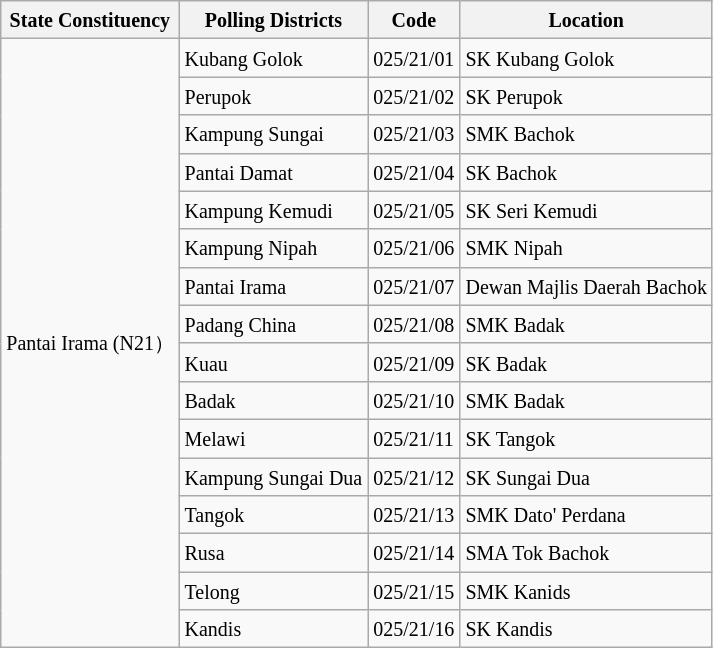<table class="wikitable sortable mw-collapsible">
<tr>
<th><small>State Constituency</small></th>
<th><small>Polling Districts</small></th>
<th><small>Code</small></th>
<th><small>Location</small></th>
</tr>
<tr>
<td rowspan="16"><small>Pantai Irama (N21）</small></td>
<td><small>Kubang Golok</small></td>
<td><small>025/21/01</small></td>
<td><small>SK Kubang Golok</small></td>
</tr>
<tr>
<td><small>Perupok</small></td>
<td><small>025/21/02</small></td>
<td><small>SK Perupok</small></td>
</tr>
<tr>
<td><small>Kampung Sungai</small></td>
<td><small>025/21/03</small></td>
<td><small>SMK Bachok</small></td>
</tr>
<tr>
<td><small>Pantai Damat</small></td>
<td><small>025/21/04</small></td>
<td><small>SK Bachok</small></td>
</tr>
<tr>
<td><small>Kampung Kemudi</small></td>
<td><small>025/21/05</small></td>
<td><small>SK Seri Kemudi</small></td>
</tr>
<tr>
<td><small>Kampung Nipah</small></td>
<td><small>025/21/06</small></td>
<td><small>SMK Nipah</small></td>
</tr>
<tr>
<td><small>Pantai Irama</small></td>
<td><small>025/21/07</small></td>
<td><small>Dewan Majlis Daerah Bachok</small></td>
</tr>
<tr>
<td><small>Padang China</small></td>
<td><small>025/21/08</small></td>
<td><small>SMK Badak</small></td>
</tr>
<tr>
<td><small>Kuau</small></td>
<td><small>025/21/09</small></td>
<td><small>SK Badak</small></td>
</tr>
<tr>
<td><small>Badak</small></td>
<td><small>025/21/10</small></td>
<td><small>SMK Badak</small></td>
</tr>
<tr>
<td><small>Melawi</small></td>
<td><small>025/21/11</small></td>
<td><small>SK Tangok</small></td>
</tr>
<tr>
<td><small>Kampung Sungai Dua</small></td>
<td><small>025/21/12</small></td>
<td><small>SK Sungai Dua</small></td>
</tr>
<tr>
<td><small>Tangok</small></td>
<td><small>025/21/13</small></td>
<td><small>SMK Dato' Perdana</small></td>
</tr>
<tr>
<td><small>Rusa</small></td>
<td><small>025/21/14</small></td>
<td><small>SMA Tok Bachok</small></td>
</tr>
<tr>
<td><small>Telong</small></td>
<td><small>025/21/15</small></td>
<td><small>SMK Kanids</small></td>
</tr>
<tr>
<td><small>Kandis</small></td>
<td><small>025/21/16</small></td>
<td><small>SK Kandis</small></td>
</tr>
</table>
